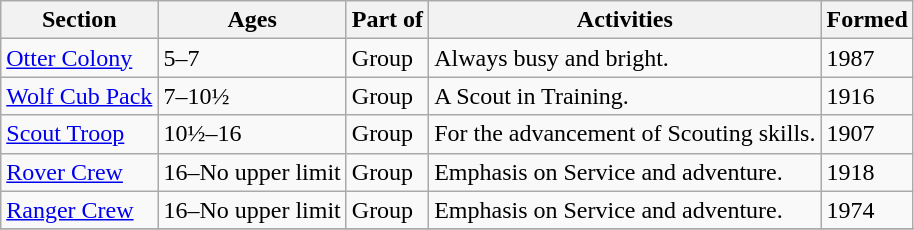<table class="wikitable">
<tr>
<th>Section</th>
<th>Ages</th>
<th>Part of</th>
<th>Activities</th>
<th>Formed</th>
</tr>
<tr>
<td><a href='#'>Otter Colony</a></td>
<td>5–7</td>
<td>Group</td>
<td>Always busy and bright.</td>
<td>1987</td>
</tr>
<tr>
<td><a href='#'>Wolf Cub Pack</a></td>
<td>7–10½</td>
<td>Group</td>
<td>A Scout in Training.</td>
<td>1916</td>
</tr>
<tr>
<td><a href='#'>Scout Troop</a></td>
<td>10½–16</td>
<td>Group</td>
<td>For the advancement of Scouting skills.</td>
<td>1907</td>
</tr>
<tr>
<td><a href='#'>Rover Crew</a></td>
<td>16–No upper limit</td>
<td>Group</td>
<td>Emphasis on Service and adventure.</td>
<td>1918</td>
</tr>
<tr>
<td><a href='#'>Ranger Crew</a></td>
<td>16–No upper limit</td>
<td>Group</td>
<td>Emphasis on Service and adventure.</td>
<td>1974</td>
</tr>
<tr>
</tr>
</table>
